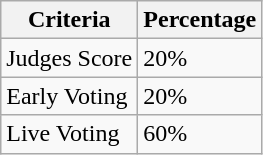<table class="wikitable">
<tr>
<th>Criteria</th>
<th>Percentage</th>
</tr>
<tr>
<td>Judges Score</td>
<td>20%</td>
</tr>
<tr>
<td>Early Voting</td>
<td>20%</td>
</tr>
<tr>
<td>Live Voting</td>
<td>60%</td>
</tr>
</table>
